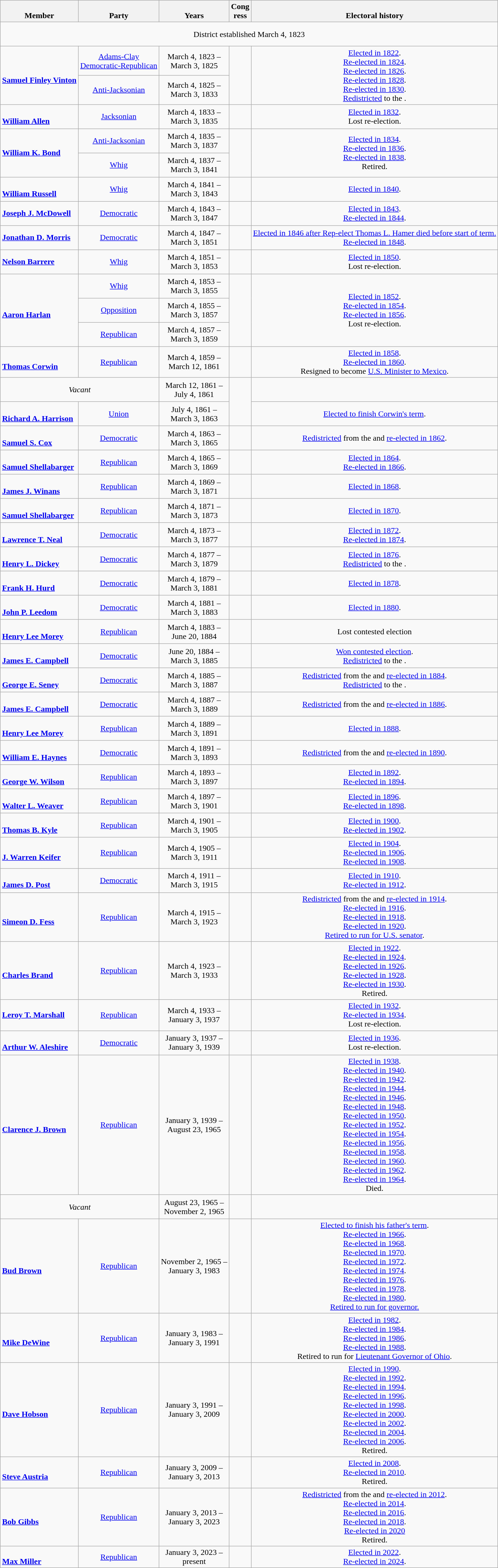<table class=wikitable style="text-align:center">
<tr valign=bottom>
<th>Member</th>
<th>Party</th>
<th>Years</th>
<th>Cong<br>ress</th>
<th>Electoral history</th>
</tr>
<tr style="height:3em">
<td colspan=5>District established March 4, 1823</td>
</tr>
<tr style="height:3em">
<td rowspan=2 align=left><br><strong><a href='#'>Samuel Finley Vinton</a></strong><br></td>
<td><a href='#'>Adams-Clay<br>Democratic-Republican</a></td>
<td nowrap>March 4, 1823 –<br>March 3, 1825</td>
<td rowspan=2></td>
<td rowspan=2><a href='#'>Elected in 1822</a>.<br><a href='#'>Re-elected in 1824</a>.<br><a href='#'>Re-elected in 1826</a>.<br><a href='#'>Re-elected in 1828</a>.<br><a href='#'>Re-elected in 1830</a>.<br><a href='#'>Redistricted</a> to the .</td>
</tr>
<tr style="height:3em">
<td><a href='#'>Anti-Jacksonian</a></td>
<td nowrap>March 4, 1825 –<br>March 3, 1833</td>
</tr>
<tr style="height:3em">
<td align=left><br><strong><a href='#'>William Allen</a></strong><br></td>
<td><a href='#'>Jacksonian</a></td>
<td nowrap>March 4, 1833 –<br>March 3, 1835</td>
<td></td>
<td><a href='#'>Elected in 1832</a>.<br>Lost re-election.</td>
</tr>
<tr style="height:3em">
<td rowspan=2 align=left><strong><a href='#'>William K. Bond</a></strong><br></td>
<td><a href='#'>Anti-Jacksonian</a></td>
<td nowrap>March 4, 1835 –<br>March 3, 1837</td>
<td rowspan=2></td>
<td rowspan=2><a href='#'>Elected in 1834</a>.<br><a href='#'>Re-elected in 1836</a>.<br><a href='#'>Re-elected in 1838</a>.<br>Retired.</td>
</tr>
<tr style="height:3em">
<td><a href='#'>Whig</a></td>
<td nowrap>March 4, 1837 –<br>March 3, 1841</td>
</tr>
<tr style="height:3em">
<td align=left><br><strong><a href='#'>William Russell</a></strong><br></td>
<td><a href='#'>Whig</a></td>
<td nowrap>March 4, 1841 –<br>March 3, 1843</td>
<td></td>
<td><a href='#'>Elected in 1840</a>.<br></td>
</tr>
<tr style="height:3em">
<td align=left><strong><a href='#'>Joseph J. McDowell</a></strong><br></td>
<td><a href='#'>Democratic</a></td>
<td nowrap>March 4, 1843 –<br>March 3, 1847</td>
<td></td>
<td><a href='#'>Elected in 1843</a>.<br><a href='#'>Re-elected in 1844</a>.<br></td>
</tr>
<tr style="height:3em">
<td align=left><strong><a href='#'>Jonathan D. Morris</a></strong><br></td>
<td><a href='#'>Democratic</a></td>
<td nowrap>March 4, 1847 –<br>March 3, 1851</td>
<td></td>
<td><a href='#'>Elected in 1846 after Rep-elect Thomas L. Hamer died before start of term.</a><br><a href='#'>Re-elected in 1848</a>.<br></td>
</tr>
<tr style="height:3em">
<td align=left><strong><a href='#'>Nelson Barrere</a></strong><br></td>
<td><a href='#'>Whig</a></td>
<td nowrap>March 4, 1851 –<br>March 3, 1853</td>
<td></td>
<td><a href='#'>Elected in 1850</a>.<br>Lost re-election.</td>
</tr>
<tr style="height:3em">
<td rowspan=3 align=left><br><strong><a href='#'>Aaron Harlan</a></strong><br></td>
<td><a href='#'>Whig</a></td>
<td nowrap>March 4, 1853 –<br>March 3, 1855</td>
<td rowspan=3></td>
<td rowspan=3><a href='#'>Elected in 1852</a>.<br><a href='#'>Re-elected in 1854</a>.<br><a href='#'>Re-elected in 1856</a>.<br>Lost re-election.</td>
</tr>
<tr style="height:3em">
<td><a href='#'>Opposition</a></td>
<td nowrap>March 4, 1855 –<br>March 3, 1857</td>
</tr>
<tr style="height:3em">
<td><a href='#'>Republican</a></td>
<td nowrap>March 4, 1857 –<br>March 3, 1859</td>
</tr>
<tr style="height:3em">
<td align=left><br><strong><a href='#'>Thomas Corwin</a></strong><br></td>
<td><a href='#'>Republican</a></td>
<td nowrap>March 4, 1859 –<br>March 12, 1861</td>
<td></td>
<td><a href='#'>Elected in 1858</a>.<br><a href='#'>Re-elected in 1860</a>.<br>Resigned to become <a href='#'>U.S. Minister to Mexico</a>.</td>
</tr>
<tr style="height:3em">
<td colspan=2><em>Vacant</em></td>
<td nowrap>March 12, 1861 –<br>July 4, 1861</td>
<td rowspan=2></td>
<td></td>
</tr>
<tr style="height:3em">
<td align=left><br><strong><a href='#'>Richard A. Harrison</a></strong><br></td>
<td><a href='#'>Union</a></td>
<td nowrap>July 4, 1861 –<br>March 3, 1863</td>
<td><a href='#'>Elected to finish Corwin's term</a>.<br></td>
</tr>
<tr style="height:3em">
<td align=left><br><strong><a href='#'>Samuel S. Cox</a></strong><br></td>
<td><a href='#'>Democratic</a></td>
<td nowrap>March 4, 1863 –<br>March 3, 1865</td>
<td></td>
<td><a href='#'>Redistricted</a> from the  and <a href='#'>re-elected in 1862</a>.<br></td>
</tr>
<tr style="height:3em">
<td align=left><br><strong><a href='#'>Samuel Shellabarger</a></strong><br></td>
<td><a href='#'>Republican</a></td>
<td nowrap>March 4, 1865 –<br>March 3, 1869</td>
<td></td>
<td><a href='#'>Elected in 1864</a>.<br><a href='#'>Re-elected in 1866</a>.<br></td>
</tr>
<tr style="height:3em">
<td align=left><br><strong><a href='#'>James J. Winans</a></strong><br></td>
<td><a href='#'>Republican</a></td>
<td nowrap>March 4, 1869 –<br>March 3, 1871</td>
<td></td>
<td><a href='#'>Elected in 1868</a>.<br></td>
</tr>
<tr style="height:3em">
<td align=left><br><strong><a href='#'>Samuel Shellabarger</a></strong><br></td>
<td><a href='#'>Republican</a></td>
<td nowrap>March 4, 1871 –<br>March 3, 1873</td>
<td></td>
<td><a href='#'>Elected in 1870</a>.<br></td>
</tr>
<tr style="height:3em">
<td align=left><br><strong><a href='#'>Lawrence T. Neal</a></strong><br></td>
<td><a href='#'>Democratic</a></td>
<td nowrap>March 4, 1873 –<br>March 3, 1877</td>
<td></td>
<td><a href='#'>Elected in 1872</a>.<br><a href='#'>Re-elected in 1874</a>.<br></td>
</tr>
<tr style="height:3em">
<td align=left><br><strong><a href='#'>Henry L. Dickey</a></strong><br></td>
<td><a href='#'>Democratic</a></td>
<td nowrap>March 4, 1877 –<br>March 3, 1879</td>
<td></td>
<td><a href='#'>Elected in 1876</a>.<br><a href='#'>Redistricted</a> to the .</td>
</tr>
<tr style="height:3em">
<td align=left><br><strong><a href='#'>Frank H. Hurd</a></strong><br></td>
<td><a href='#'>Democratic</a></td>
<td nowrap>March 4, 1879 –<br>March 3, 1881</td>
<td></td>
<td><a href='#'>Elected in 1878</a>.<br></td>
</tr>
<tr style="height:3em">
<td align=left><br><strong><a href='#'>John P. Leedom</a></strong><br></td>
<td><a href='#'>Democratic</a></td>
<td nowrap>March 4, 1881 –<br>March 3, 1883</td>
<td></td>
<td><a href='#'>Elected in 1880</a>.<br></td>
</tr>
<tr style="height:3em">
<td align=left><br><strong><a href='#'>Henry Lee Morey</a></strong><br></td>
<td><a href='#'>Republican</a></td>
<td nowrap>March 4, 1883 –<br>June 20, 1884</td>
<td></td>
<td>Lost contested election</td>
</tr>
<tr style="height:3em">
<td align=left><br><strong><a href='#'>James E. Campbell</a></strong><br></td>
<td><a href='#'>Democratic</a></td>
<td nowrap>June 20, 1884 –<br>March 3, 1885</td>
<td></td>
<td><a href='#'>Won contested election</a>.<br><a href='#'>Redistricted</a> to the .</td>
</tr>
<tr style="height:3em">
<td align=left><br><strong><a href='#'>George E. Seney</a></strong><br></td>
<td><a href='#'>Democratic</a></td>
<td nowrap>March 4, 1885 –<br>March 3, 1887</td>
<td></td>
<td><a href='#'>Redistricted</a> from the  and <a href='#'>re-elected in 1884</a>.<br><a href='#'>Redistricted</a> to the .</td>
</tr>
<tr style="height:3em">
<td align=left><br><strong><a href='#'>James E. Campbell</a></strong><br></td>
<td><a href='#'>Democratic</a></td>
<td nowrap>March 4, 1887 –<br>March 3, 1889</td>
<td></td>
<td><a href='#'>Redistricted</a> from the  and <a href='#'>re-elected in 1886</a>.<br></td>
</tr>
<tr style="height:3em">
<td align=left><br><strong><a href='#'>Henry Lee Morey</a></strong><br></td>
<td><a href='#'>Republican</a></td>
<td nowrap>March 4, 1889 –<br>March 3, 1891</td>
<td></td>
<td><a href='#'>Elected in 1888</a>.<br></td>
</tr>
<tr style="height:3em">
<td align=left><br><strong><a href='#'>William E. Haynes</a></strong><br></td>
<td><a href='#'>Democratic</a></td>
<td nowrap>March 4, 1891 –<br>March 3, 1893</td>
<td></td>
<td><a href='#'>Redistricted</a> from the  and <a href='#'>re-elected in 1890</a>.<br></td>
</tr>
<tr style="height:3em">
<td align=left><br><strong><a href='#'>George W. Wilson</a></strong><br></td>
<td><a href='#'>Republican</a></td>
<td nowrap>March 4, 1893 –<br>March 3, 1897</td>
<td></td>
<td><a href='#'>Elected in 1892</a>.<br><a href='#'>Re-elected in 1894</a>.<br></td>
</tr>
<tr style="height:3em">
<td align=left><br><strong><a href='#'>Walter L. Weaver</a></strong><br></td>
<td><a href='#'>Republican</a></td>
<td nowrap>March 4, 1897 –<br>March 3, 1901</td>
<td></td>
<td><a href='#'>Elected in 1896</a>.<br><a href='#'>Re-elected in 1898</a>.<br></td>
</tr>
<tr style="height:3em">
<td align=left><br><strong><a href='#'>Thomas B. Kyle</a></strong><br></td>
<td><a href='#'>Republican</a></td>
<td nowrap>March 4, 1901 –<br>March 3, 1905</td>
<td></td>
<td><a href='#'>Elected in 1900</a>.<br><a href='#'>Re-elected in 1902</a>.<br></td>
</tr>
<tr style="height:3em">
<td align=left><br><strong><a href='#'>J. Warren Keifer</a></strong><br></td>
<td><a href='#'>Republican</a></td>
<td nowrap>March 4, 1905 –<br>March 3, 1911</td>
<td></td>
<td><a href='#'>Elected in 1904</a>.<br><a href='#'>Re-elected in 1906</a>.<br><a href='#'>Re-elected in 1908</a>.<br></td>
</tr>
<tr style="height:3em">
<td align=left><br><strong><a href='#'>James D. Post</a></strong><br></td>
<td><a href='#'>Democratic</a></td>
<td nowrap>March 4, 1911 –<br>March 3, 1915</td>
<td></td>
<td><a href='#'>Elected in 1910</a>.<br><a href='#'>Re-elected in 1912</a>.<br></td>
</tr>
<tr style="height:3em">
<td align=left><br><strong><a href='#'>Simeon D. Fess</a></strong><br></td>
<td><a href='#'>Republican</a></td>
<td nowrap>March 4, 1915 –<br>March 3, 1923</td>
<td></td>
<td><a href='#'>Redistricted</a> from the  and <a href='#'>re-elected in 1914</a>.<br><a href='#'>Re-elected in 1916</a>.<br><a href='#'>Re-elected in 1918</a>.<br><a href='#'>Re-elected in 1920</a>.<br><a href='#'>Retired to run for U.S. senator</a>.</td>
</tr>
<tr style="height:3em">
<td align=left><br><strong><a href='#'>Charles Brand</a></strong><br></td>
<td><a href='#'>Republican</a></td>
<td nowrap>March 4, 1923 –<br>March 3, 1933</td>
<td></td>
<td><a href='#'>Elected in 1922</a>.<br><a href='#'>Re-elected in 1924</a>.<br><a href='#'>Re-elected in 1926</a>.<br><a href='#'>Re-elected in 1928</a>.<br><a href='#'>Re-elected in 1930</a>.<br>Retired.</td>
</tr>
<tr style="height:3em">
<td align=left><strong><a href='#'>Leroy T. Marshall</a></strong><br></td>
<td><a href='#'>Republican</a></td>
<td nowrap>March 4, 1933 –<br>January 3, 1937</td>
<td></td>
<td><a href='#'>Elected in 1932</a>.<br><a href='#'>Re-elected in 1934</a>.<br>Lost re-election.</td>
</tr>
<tr style="height:3em">
<td align=left><br> <strong><a href='#'>Arthur W. Aleshire</a></strong><br></td>
<td><a href='#'>Democratic</a></td>
<td nowrap>January 3, 1937 –<br>January 3, 1939</td>
<td></td>
<td><a href='#'>Elected in 1936</a>.<br>Lost re-election.</td>
</tr>
<tr style="height:3em">
<td align=left><br><strong><a href='#'>Clarence J. Brown</a></strong><br></td>
<td><a href='#'>Republican</a></td>
<td nowrap>January 3, 1939 –<br>August 23, 1965</td>
<td></td>
<td><a href='#'>Elected in 1938</a>.<br><a href='#'>Re-elected in 1940</a>.<br><a href='#'>Re-elected in 1942</a>.<br><a href='#'>Re-elected in 1944</a>.<br><a href='#'>Re-elected in 1946</a>.<br><a href='#'>Re-elected in 1948</a>.<br><a href='#'>Re-elected in 1950</a>.<br><a href='#'>Re-elected in 1952</a>.<br><a href='#'>Re-elected in 1954</a>.<br><a href='#'>Re-elected in 1956</a>.<br><a href='#'>Re-elected in 1958</a>.<br><a href='#'>Re-elected in 1960</a>.<br><a href='#'>Re-elected in 1962</a>.<br><a href='#'>Re-elected in 1964</a>.<br>Died.</td>
</tr>
<tr style="height:3em">
<td colspan=2><em>Vacant</em></td>
<td nowrap>August 23, 1965 –<br>November 2, 1965</td>
<td></td>
<td></td>
</tr>
<tr style="height:3em">
<td align=left><br><strong><a href='#'>Bud Brown</a></strong><br></td>
<td><a href='#'>Republican</a></td>
<td nowrap>November 2, 1965 –<br>January 3, 1983</td>
<td></td>
<td><a href='#'>Elected to finish his father's term</a>.<br><a href='#'>Re-elected in 1966</a>.<br><a href='#'>Re-elected in 1968</a>.<br><a href='#'>Re-elected in 1970</a>.<br><a href='#'>Re-elected in 1972</a>.<br><a href='#'>Re-elected in 1974</a>.<br><a href='#'>Re-elected in 1976</a>.<br><a href='#'>Re-elected in 1978</a>.<br><a href='#'>Re-elected in 1980</a>.<br><a href='#'>Retired to run for governor.</a></td>
</tr>
<tr style="height:3em">
<td align=left><br><strong><a href='#'>Mike DeWine</a></strong><br></td>
<td><a href='#'>Republican</a></td>
<td nowrap>January 3, 1983 –<br>January 3, 1991</td>
<td></td>
<td><a href='#'>Elected in 1982</a>.<br><a href='#'>Re-elected in 1984</a>.<br><a href='#'>Re-elected in 1986</a>.<br><a href='#'>Re-elected in 1988</a>.<br>Retired to run for <a href='#'>Lieutenant Governor of Ohio</a>.</td>
</tr>
<tr style="height:3em">
<td align=left><br><strong><a href='#'>Dave Hobson</a></strong><br></td>
<td><a href='#'>Republican</a></td>
<td nowrap>January 3, 1991 –<br>January 3, 2009</td>
<td></td>
<td><a href='#'>Elected in 1990</a>.<br><a href='#'>Re-elected in 1992</a>.<br><a href='#'>Re-elected in 1994</a>.<br><a href='#'>Re-elected in 1996</a>.<br><a href='#'>Re-elected in 1998</a>.<br><a href='#'>Re-elected in 2000</a>.<br><a href='#'>Re-elected in 2002</a>.<br><a href='#'>Re-elected in 2004</a>.<br><a href='#'>Re-elected in 2006</a>.<br>Retired.</td>
</tr>
<tr style="height:3em">
<td align=left><br><strong><a href='#'>Steve Austria</a></strong><br></td>
<td><a href='#'>Republican</a></td>
<td nowrap>January 3, 2009 –<br>January 3, 2013</td>
<td></td>
<td><a href='#'>Elected in 2008</a>.<br><a href='#'>Re-elected in 2010</a>.<br>Retired.</td>
</tr>
<tr style="height:3em">
<td align=left><br><strong><a href='#'>Bob Gibbs</a></strong><br></td>
<td><a href='#'>Republican</a></td>
<td nowrap>January 3, 2013 –<br>January 3, 2023</td>
<td></td>
<td><a href='#'>Redistricted</a> from the  and <a href='#'>re-elected in 2012</a>.<br><a href='#'>Re-elected in 2014</a>.<br><a href='#'>Re-elected in 2016</a>.<br><a href='#'>Re-elected in 2018</a>.<br><a href='#'>Re-elected in 2020</a><br>Retired.</td>
</tr>
<tr>
<td align=left><br><strong><a href='#'>Max Miller</a></strong><br></td>
<td><a href='#'>Republican</a></td>
<td>January 3, 2023 –<br>present</td>
<td></td>
<td><a href='#'>Elected in 2022</a>.<br><a href='#'>Re-elected in 2024</a>.</td>
</tr>
</table>
